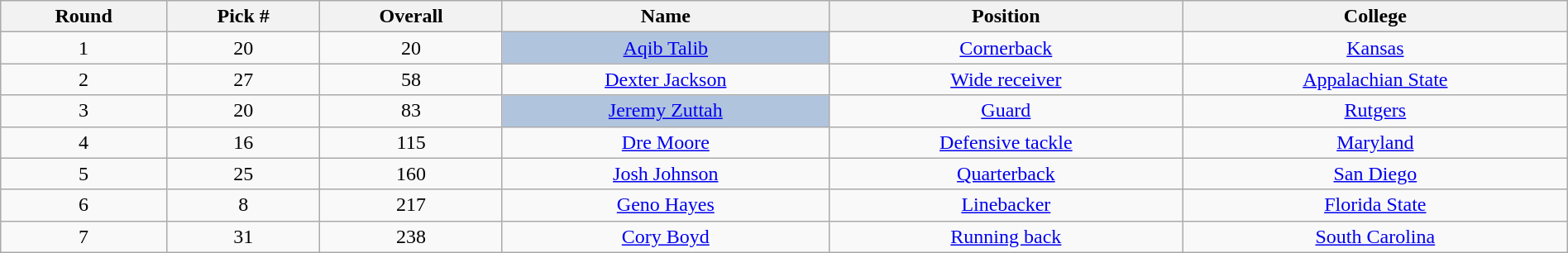<table class="wikitable sortable sortable" style="width: 100%; text-align:center">
<tr>
<th>Round</th>
<th>Pick #</th>
<th>Overall</th>
<th>Name</th>
<th>Position</th>
<th>College</th>
</tr>
<tr>
<td>1</td>
<td>20</td>
<td>20</td>
<td bgcolor=lightsteelblue><a href='#'>Aqib Talib</a></td>
<td><a href='#'>Cornerback</a></td>
<td><a href='#'>Kansas</a></td>
</tr>
<tr>
<td>2</td>
<td>27</td>
<td>58</td>
<td><a href='#'>Dexter Jackson</a></td>
<td><a href='#'>Wide receiver</a></td>
<td><a href='#'>Appalachian State</a></td>
</tr>
<tr>
<td>3</td>
<td>20</td>
<td>83</td>
<td bgcolor=lightsteelblue><a href='#'>Jeremy Zuttah</a></td>
<td><a href='#'>Guard</a></td>
<td><a href='#'>Rutgers</a></td>
</tr>
<tr>
<td>4</td>
<td>16</td>
<td>115</td>
<td><a href='#'>Dre Moore</a></td>
<td><a href='#'>Defensive tackle</a></td>
<td><a href='#'>Maryland</a></td>
</tr>
<tr>
<td>5</td>
<td>25</td>
<td>160</td>
<td><a href='#'>Josh Johnson</a></td>
<td><a href='#'>Quarterback</a></td>
<td><a href='#'>San Diego</a></td>
</tr>
<tr>
<td>6</td>
<td>8</td>
<td>217</td>
<td><a href='#'>Geno Hayes</a></td>
<td><a href='#'>Linebacker</a></td>
<td><a href='#'>Florida State</a></td>
</tr>
<tr>
<td>7</td>
<td>31</td>
<td>238</td>
<td><a href='#'>Cory Boyd</a></td>
<td><a href='#'>Running back</a></td>
<td><a href='#'>South Carolina</a></td>
</tr>
</table>
